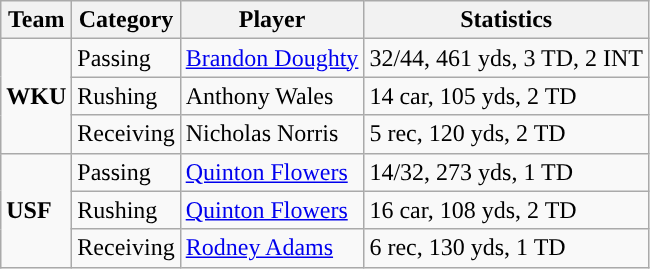<table class="wikitable">
<tr>
<th>Team</th>
<th>Category</th>
<th>Player</th>
<th>Statistics</th>
</tr>
<tr>
<td rowspan=3><strong>WKU</strong></td>
<td>Passing</td>
<td><a href='#'>Brandon Doughty</a></td>
<td>32/44, 461 yds, 3 TD, 2 INT</td>
</tr>
<tr>
<td>Rushing</td>
<td>Anthony Wales</td>
<td>14 car, 105 yds, 2 TD</td>
</tr>
<tr>
<td>Receiving</td>
<td>Nicholas Norris</td>
<td>5 rec, 120 yds, 2 TD</td>
</tr>
<tr>
<td rowspan=3><strong>USF</strong></td>
<td>Passing</td>
<td><a href='#'>Quinton Flowers</a></td>
<td>14/32, 273 yds, 1 TD</td>
</tr>
<tr>
<td>Rushing</td>
<td><a href='#'>Quinton Flowers</a></td>
<td>16 car, 108 yds, 2 TD</td>
</tr>
<tr>
<td>Receiving</td>
<td><a href='#'>Rodney Adams</a></td>
<td>6 rec, 130 yds, 1 TD</td>
</tr>
</table>
